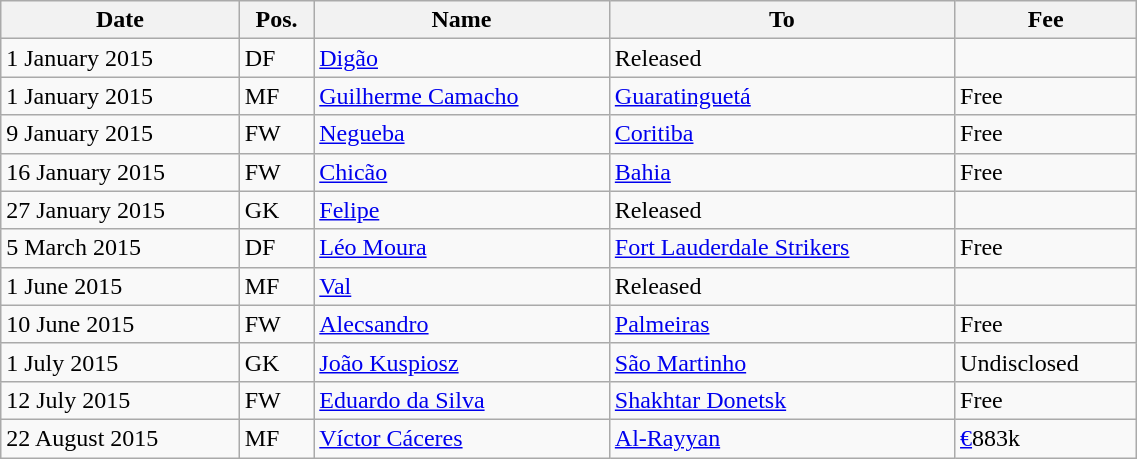<table style="width:60%;" class="wikitable">
<tr>
<th>Date</th>
<th>Pos.</th>
<th>Name</th>
<th>To</th>
<th>Fee</th>
</tr>
<tr>
<td>1 January 2015</td>
<td>DF</td>
<td> <a href='#'>Digão</a></td>
<td>Released</td>
<td></td>
</tr>
<tr>
<td>1 January 2015</td>
<td>MF</td>
<td> <a href='#'>Guilherme Camacho</a></td>
<td> <a href='#'>Guaratinguetá</a></td>
<td>Free</td>
</tr>
<tr>
<td>9 January 2015</td>
<td>FW</td>
<td> <a href='#'>Negueba</a></td>
<td> <a href='#'>Coritiba</a></td>
<td>Free</td>
</tr>
<tr>
<td>16 January 2015</td>
<td>FW</td>
<td> <a href='#'>Chicão</a></td>
<td> <a href='#'>Bahia</a></td>
<td>Free</td>
</tr>
<tr>
<td>27 January 2015</td>
<td>GK</td>
<td> <a href='#'>Felipe</a></td>
<td>Released</td>
<td></td>
</tr>
<tr>
<td>5 March 2015</td>
<td>DF</td>
<td> <a href='#'>Léo Moura</a></td>
<td> <a href='#'>Fort Lauderdale Strikers</a></td>
<td>Free</td>
</tr>
<tr>
<td>1 June 2015</td>
<td>MF</td>
<td> <a href='#'>Val</a></td>
<td>Released</td>
<td></td>
</tr>
<tr>
<td>10 June 2015</td>
<td>FW</td>
<td> <a href='#'>Alecsandro</a></td>
<td> <a href='#'>Palmeiras</a></td>
<td>Free</td>
</tr>
<tr>
<td>1 July 2015</td>
<td>GK</td>
<td> <a href='#'>João Kuspiosz</a></td>
<td> <a href='#'>São Martinho</a></td>
<td>Undisclosed</td>
</tr>
<tr>
<td>12 July 2015</td>
<td>FW</td>
<td> <a href='#'>Eduardo da Silva</a></td>
<td> <a href='#'>Shakhtar Donetsk</a></td>
<td>Free</td>
</tr>
<tr>
<td>22 August 2015</td>
<td>MF</td>
<td> <a href='#'>Víctor Cáceres</a></td>
<td> <a href='#'>Al-Rayyan</a></td>
<td><a href='#'>€</a>883k</td>
</tr>
</table>
